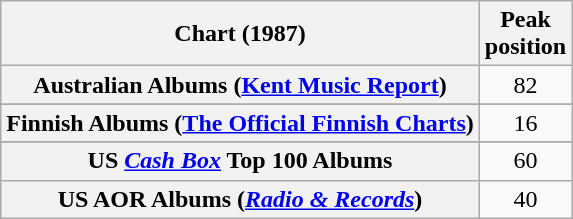<table class="wikitable sortable plainrowheaders">
<tr>
<th>Chart (1987)</th>
<th>Peak<br>position</th>
</tr>
<tr>
<th scope="row">Australian Albums (<a href='#'>Kent Music Report</a>)</th>
<td align="center">82</td>
</tr>
<tr>
</tr>
<tr>
<th scope="row">Finnish Albums (<a href='#'>The Official Finnish Charts</a>)</th>
<td align="center">16</td>
</tr>
<tr>
</tr>
<tr>
</tr>
<tr>
</tr>
<tr>
</tr>
<tr>
</tr>
<tr>
</tr>
<tr>
<th scope="row">US <em><a href='#'>Cash Box</a></em> Top 100 Albums</th>
<td align="center">60</td>
</tr>
<tr>
<th scope="row">US AOR Albums (<em><a href='#'>Radio & Records</a></em>)</th>
<td align="center">40</td>
</tr>
</table>
